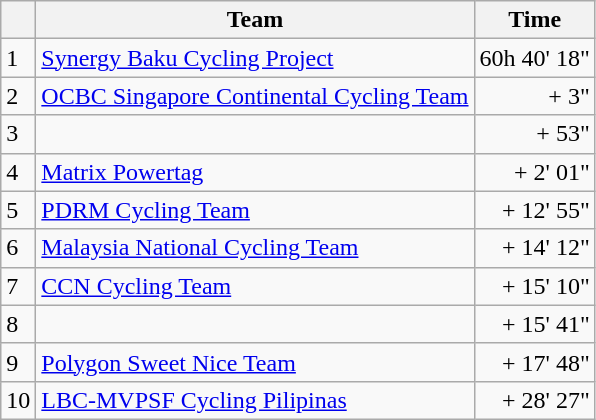<table class=wikitable>
<tr>
<th></th>
<th>Team</th>
<th>Time</th>
</tr>
<tr>
<td>1</td>
<td><a href='#'>Synergy Baku Cycling Project</a></td>
<td align=right>60h 40' 18"</td>
</tr>
<tr>
<td>2</td>
<td><a href='#'>OCBC Singapore Continental Cycling Team</a></td>
<td align=right>+ 3"</td>
</tr>
<tr>
<td>3</td>
<td></td>
<td align=right>+ 53"</td>
</tr>
<tr>
<td>4</td>
<td><a href='#'>Matrix Powertag</a></td>
<td align=right>+ 2' 01"</td>
</tr>
<tr>
<td>5</td>
<td><a href='#'>PDRM Cycling Team</a></td>
<td align=right>+ 12' 55"</td>
</tr>
<tr>
<td>6</td>
<td><a href='#'>Malaysia National Cycling Team</a></td>
<td align=right>+ 14' 12"</td>
</tr>
<tr>
<td>7</td>
<td><a href='#'>CCN Cycling Team</a></td>
<td align=right>+ 15' 10"</td>
</tr>
<tr>
<td>8</td>
<td></td>
<td align=right>+ 15' 41"</td>
</tr>
<tr>
<td>9</td>
<td><a href='#'>Polygon Sweet Nice Team</a></td>
<td align=right>+ 17' 48"</td>
</tr>
<tr>
<td>10</td>
<td><a href='#'>LBC-MVPSF Cycling Pilipinas</a></td>
<td align=right>+ 28' 27"</td>
</tr>
</table>
